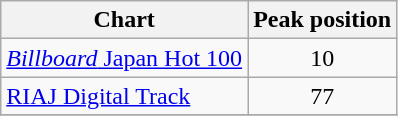<table class="wikitable">
<tr>
<th>Chart</th>
<th>Peak position</th>
</tr>
<tr>
<td><a href='#'><em>Billboard</em> Japan Hot 100</a></td>
<td style="text-align:center;">10</td>
</tr>
<tr>
<td><a href='#'>RIAJ Digital Track</a></td>
<td style="text-align:center;">77</td>
</tr>
<tr>
</tr>
</table>
